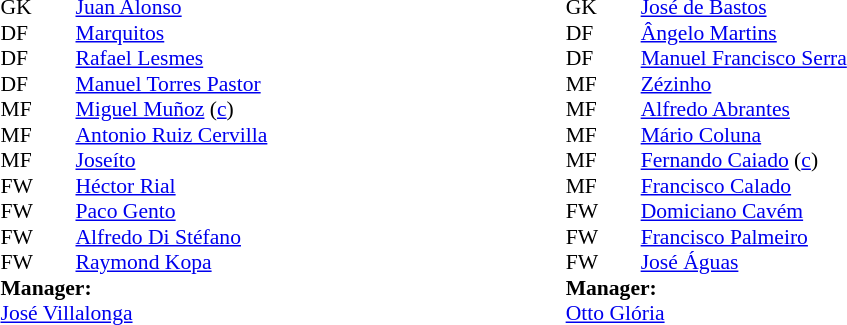<table width=50% align=center>
<tr>
<td valign="top" width="25%"><br><table style="font-size:90%" cellspacing="0" cellpadding="0">
<tr>
<th width="25"></th>
<th width="25"></th>
</tr>
<tr>
<td>GK</td>
<td></td>
<td> <a href='#'>Juan Alonso</a></td>
</tr>
<tr>
<td>DF</td>
<td></td>
<td> <a href='#'>Marquitos</a></td>
</tr>
<tr>
<td>DF</td>
<td></td>
<td> <a href='#'>Rafael Lesmes</a></td>
</tr>
<tr>
<td>DF</td>
<td></td>
<td> <a href='#'>Manuel Torres Pastor</a></td>
</tr>
<tr>
<td>MF</td>
<td></td>
<td> <a href='#'>Miguel Muñoz</a> (<a href='#'>c</a>)</td>
</tr>
<tr>
<td>MF</td>
<td></td>
<td> <a href='#'>Antonio Ruiz Cervilla</a></td>
</tr>
<tr>
<td>MF</td>
<td></td>
<td> <a href='#'>Joseíto</a></td>
</tr>
<tr>
<td>FW</td>
<td></td>
<td> <a href='#'>Héctor Rial</a></td>
</tr>
<tr>
<td>FW</td>
<td></td>
<td> <a href='#'>Paco Gento</a></td>
</tr>
<tr>
<td>FW</td>
<td></td>
<td> <a href='#'>Alfredo Di Stéfano</a></td>
</tr>
<tr>
<td>FW</td>
<td></td>
<td> <a href='#'>Raymond Kopa</a></td>
</tr>
<tr>
<td colspan="3"><strong>Manager:</strong></td>
</tr>
<tr>
<td colspan="3"> <a href='#'>José Villalonga</a></td>
</tr>
</table>
</td>
<td valign="top" width="25%"><br><table style="font-size:90%; margin:auto" cellspacing="0" cellpadding="0">
<tr>
<th width="25"></th>
<th width="25"></th>
</tr>
<tr>
<td>GK</td>
<td></td>
<td> <a href='#'>José de Bastos</a></td>
</tr>
<tr>
<td>DF</td>
<td></td>
<td> <a href='#'>Ângelo Martins</a></td>
</tr>
<tr>
<td>DF</td>
<td></td>
<td> <a href='#'>Manuel Francisco Serra</a></td>
</tr>
<tr>
<td>MF</td>
<td></td>
<td> <a href='#'>Zézinho</a></td>
<td></td>
</tr>
<tr>
<td>MF</td>
<td></td>
<td> <a href='#'>Alfredo Abrantes</a></td>
</tr>
<tr>
<td>MF</td>
<td></td>
<td> <a href='#'>Mário Coluna</a></td>
</tr>
<tr>
<td>MF</td>
<td></td>
<td> <a href='#'>Fernando Caiado</a> (<a href='#'>c</a>)</td>
</tr>
<tr>
<td>MF</td>
<td></td>
<td> <a href='#'>Francisco Calado</a></td>
</tr>
<tr>
<td>FW</td>
<td></td>
<td> <a href='#'>Domiciano Cavém</a></td>
</tr>
<tr>
<td>FW</td>
<td></td>
<td> <a href='#'>Francisco Palmeiro</a></td>
</tr>
<tr>
<td>FW</td>
<td></td>
<td> <a href='#'>José Águas</a></td>
</tr>
<tr>
<td colspan="3"><strong>Manager:</strong></td>
</tr>
<tr>
<td colspan="3"> <a href='#'>Otto Glória</a></td>
</tr>
</table>
</td>
</tr>
</table>
